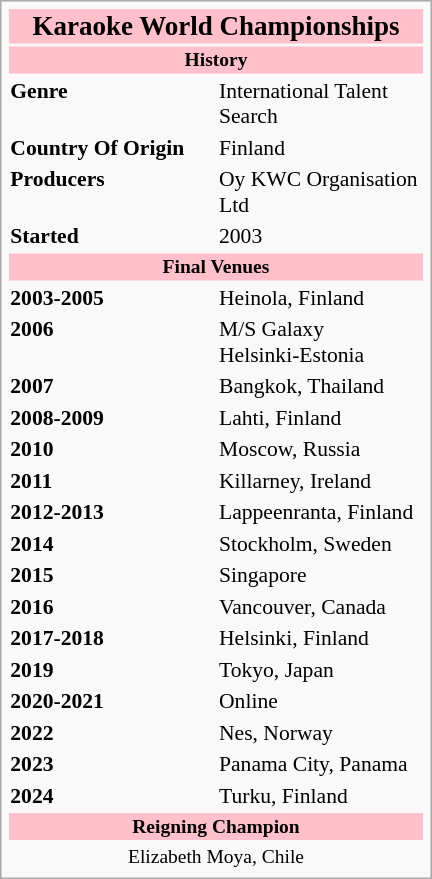<table class="infobox" style="width: 20em; text-align: left; font-size: 90%;">
<tr>
<td colspan="2" style="text-align:center; font-size: large;" bgcolor="pink"><strong>Karaoke World Championships</strong></td>
</tr>
<tr>
<td colspan="2" style="text-align:center; font-size:small;" bgcolor="pink"><strong>History</strong></td>
</tr>
<tr>
<th width="50%">Genre</th>
<td>International Talent Search</td>
</tr>
<tr>
<th width="50%">Country Of Origin</th>
<td>Finland</td>
</tr>
<tr>
<th>Producers</th>
<td>Oy KWC Organisation Ltd</td>
</tr>
<tr>
<th>Started</th>
<td>2003</td>
</tr>
<tr>
<td colspan="2" style="text-align:center; font-size: small;" bgcolor="pink"><strong>Final Venues</strong></td>
</tr>
<tr>
<th width="50%">2003-2005</th>
<td>Heinola, Finland</td>
</tr>
<tr>
<th width="50%">2006</th>
<td>M/S Galaxy<br>Helsinki-Estonia</td>
</tr>
<tr>
<th width="50%">2007</th>
<td>Bangkok, Thailand</td>
</tr>
<tr>
<th width="50%">2008-2009</th>
<td>Lahti, Finland</td>
</tr>
<tr>
<th width="50%">2010</th>
<td>Moscow, Russia</td>
</tr>
<tr>
<th width="50%">2011</th>
<td>Killarney, Ireland</td>
</tr>
<tr>
<th width="50%">2012-2013</th>
<td>Lappeenranta, Finland</td>
</tr>
<tr>
<th width="50%">2014</th>
<td>Stockholm, Sweden</td>
</tr>
<tr>
<th width="50%">2015</th>
<td>Singapore</td>
</tr>
<tr>
<th width="50%">2016</th>
<td>Vancouver, Canada</td>
</tr>
<tr>
<th width="50%">2017-2018</th>
<td>Helsinki, Finland</td>
</tr>
<tr>
<th width="50%">2019</th>
<td>Tokyo, Japan</td>
</tr>
<tr>
<th width="50%">2020-2021</th>
<td>Online</td>
</tr>
<tr>
<th width="50%">2022</th>
<td>Nes, Norway</td>
</tr>
<tr>
<th width="50%">2023</th>
<td>Panama City, Panama</td>
</tr>
<tr>
<th width="50%">2024</th>
<td>Turku, Finland</td>
</tr>
<tr>
<td colspan="2" style="text-align:center; font-size: small;" bgcolor="pink"><strong>Reigning Champion</strong></td>
</tr>
<tr>
<td colspan="2" style="text-align:center; font-size: small;">Elizabeth Moya, Chile</td>
</tr>
</table>
